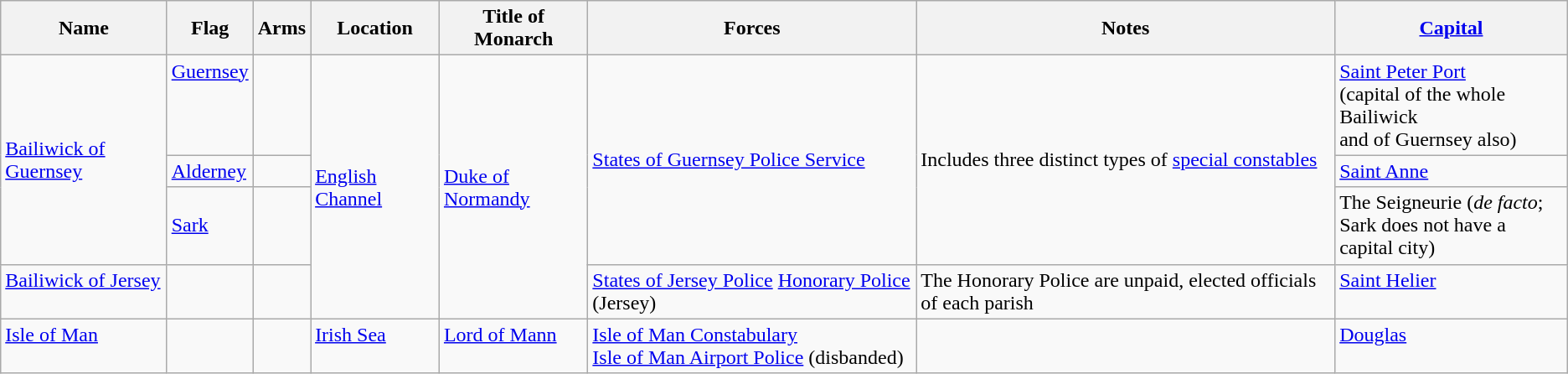<table class="wikitable">
<tr>
<th>Name</th>
<th>Flag</th>
<th>Arms</th>
<th>Location</th>
<th>Title of Monarch</th>
<th>Forces</th>
<th>Notes</th>
<th><a href='#'>Capital</a></th>
</tr>
<tr valign="top">
<td rowspan="3" valign="middle"><a href='#'>Bailiwick of Guernsey</a></td>
<td> <a href='#'>Guernsey</a></td>
<td></td>
<td rowspan="4" valign="middle"><a href='#'>English Channel</a></td>
<td rowspan="4" valign="middle"><a href='#'>Duke of Normandy</a></td>
<td rowspan="3" valign="middle"><a href='#'>States of Guernsey Police Service</a></td>
<td rowspan="3" valign="middle">Includes three distinct types of <a href='#'>special constables</a></td>
<td><a href='#'>Saint Peter Port</a><br>(capital of the whole Bailiwick<br>and of Guernsey also)</td>
</tr>
<tr>
<td> <a href='#'>Alderney</a></td>
<td></td>
<td><a href='#'>Saint Anne</a></td>
</tr>
<tr>
<td> <a href='#'>Sark</a></td>
<td></td>
<td>The Seigneurie (<em>de facto</em>;<br>Sark does not have a capital city)</td>
</tr>
<tr valign="top">
<td><a href='#'>Bailiwick of Jersey</a></td>
<td></td>
<td></td>
<td><a href='#'>States of Jersey Police</a> <a href='#'>Honorary Police</a> (Jersey)</td>
<td>The Honorary Police are unpaid, elected officials of each parish</td>
<td><a href='#'>Saint Helier</a></td>
</tr>
<tr valign="top">
<td><a href='#'>Isle of Man</a></td>
<td></td>
<td></td>
<td><a href='#'>Irish Sea</a></td>
<td><a href='#'>Lord of Mann</a></td>
<td><a href='#'>Isle of Man Constabulary</a><br><a href='#'>Isle of Man Airport Police</a> (disbanded)</td>
<td></td>
<td><a href='#'>Douglas</a></td>
</tr>
</table>
